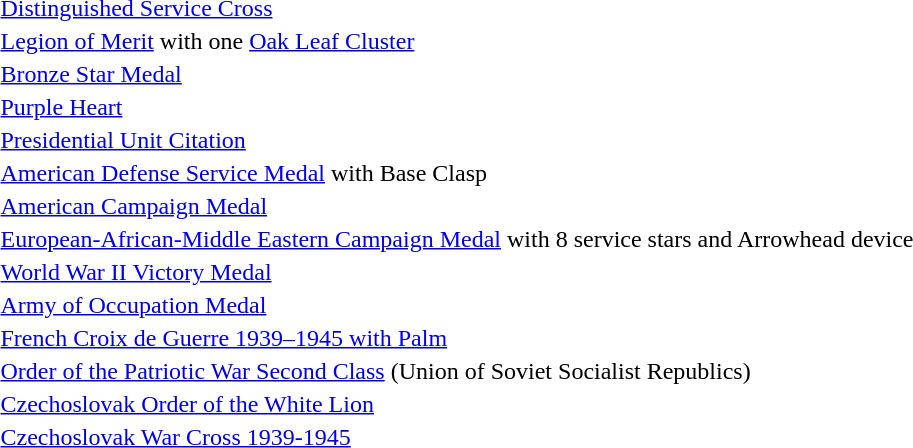<table>
<tr>
<td></td>
<td><a href='#'>Distinguished Service Cross</a></td>
</tr>
<tr>
<td></td>
<td><a href='#'>Legion of Merit</a> with one <a href='#'>Oak Leaf Cluster</a></td>
</tr>
<tr>
<td></td>
<td><a href='#'>Bronze Star Medal</a></td>
</tr>
<tr>
<td></td>
<td><a href='#'>Purple Heart</a></td>
</tr>
<tr>
<td></td>
<td><a href='#'>Presidential Unit Citation</a></td>
</tr>
<tr>
<td></td>
<td><a href='#'>American Defense Service Medal</a> with Base Clasp</td>
</tr>
<tr>
<td></td>
<td><a href='#'>American Campaign Medal</a></td>
</tr>
<tr>
<td></td>
<td><a href='#'>European-African-Middle Eastern Campaign Medal</a> with 8 service stars and Arrowhead device</td>
</tr>
<tr>
<td></td>
<td><a href='#'>World War II Victory Medal</a></td>
</tr>
<tr>
<td></td>
<td><a href='#'>Army of Occupation Medal</a></td>
</tr>
<tr>
<td></td>
<td><a href='#'>French Croix de Guerre 1939–1945 with Palm</a></td>
</tr>
<tr>
<td></td>
<td><a href='#'>Order of the Patriotic War Second Class</a> (Union of Soviet Socialist Republics)</td>
</tr>
<tr>
<td></td>
<td><a href='#'>Czechoslovak Order of the White Lion</a></td>
</tr>
<tr>
<td></td>
<td><a href='#'>Czechoslovak War Cross 1939-1945</a></td>
</tr>
</table>
